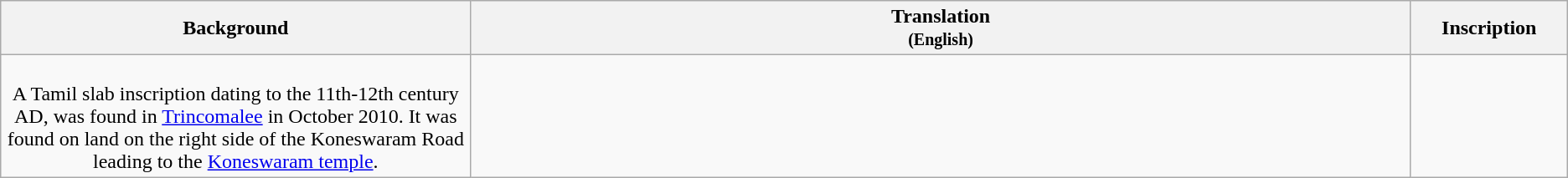<table class="wikitable centre">
<tr>
<th scope="col" align=left>Background<br></th>
<th>Translation<br><small>(English)</small></th>
<th>Inscription<br></th>
</tr>
<tr>
<td align=center width="30%"><br>A Tamil slab inscription dating to the 11th-12th century AD, was found in <a href='#'>Trincomalee</a> in October 2010. It was found on land on the right side of the Koneswaram Road leading to the <a href='#'>Koneswaram temple</a>.</td>
<td align=left></td>
<td align=center width="10%"><br>

</td>
</tr>
</table>
